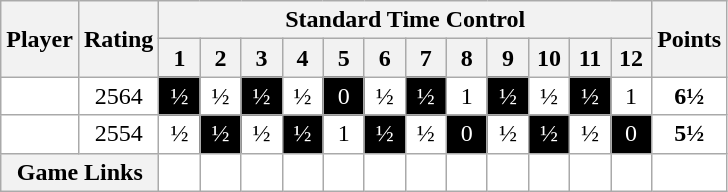<table class="wikitable sortable mw-collapsible" style="text-align:center; background:white">
<tr>
<th rowspan="2">Player</th>
<th rowspan="2">Rating</th>
<th colspan="12">Standard Time Control</th>
<th rowspan="2">Points</th>
</tr>
<tr>
<th width=20>1</th>
<th width=20>2</th>
<th width=20>3</th>
<th width=20>4</th>
<th width=20>5</th>
<th width=20>6</th>
<th width=20>7</th>
<th width=20>8</th>
<th width=20>9</th>
<th width=20>10</th>
<th width=20>11</th>
<th width=20>12</th>
</tr>
<tr>
<td align=left></td>
<td>2564</td>
<td style="background:black; color:white">½</td>
<td>½</td>
<td style="background:black; color:white">½</td>
<td>½</td>
<td style="background:black; color:white">0</td>
<td>½</td>
<td style="background:black; color:white">½</td>
<td>1</td>
<td style="background:black; color:white">½</td>
<td>½</td>
<td style="background:black; color:white">½</td>
<td>1</td>
<td><strong>6½</strong></td>
</tr>
<tr>
<td align=left></td>
<td>2554</td>
<td>½</td>
<td style="background:black; color:white">½</td>
<td>½</td>
<td style="background:black; color:white">½</td>
<td>1</td>
<td style="background:black; color:white">½</td>
<td>½</td>
<td style="background:black; color:white">0</td>
<td>½</td>
<td style="background:black; color:white">½</td>
<td>½</td>
<td style="background:black; color:white">0</td>
<td><strong>5½</strong></td>
</tr>
<tr>
<th colspan="2">Game Links</th>
<td></td>
<td></td>
<td></td>
<td></td>
<td></td>
<td></td>
<td></td>
<td></td>
<td></td>
<td></td>
<td></td>
<td></td>
<td></td>
</tr>
</table>
